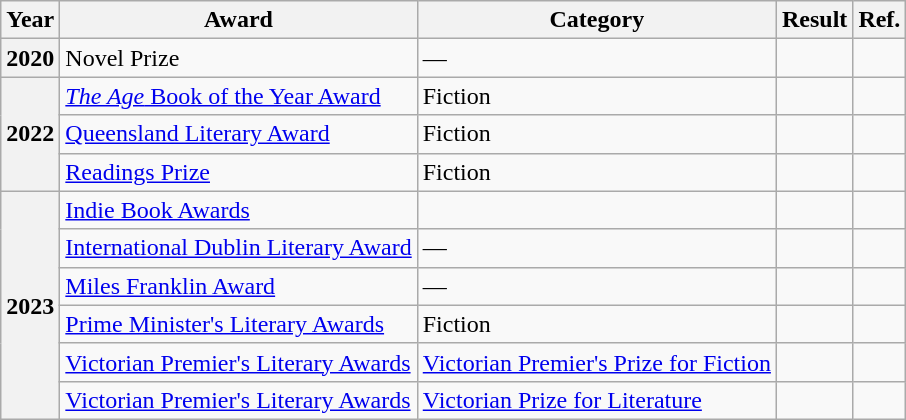<table class="wikitable sortable mw-collapsible">
<tr>
<th>Year</th>
<th>Award</th>
<th>Category</th>
<th>Result</th>
<th>Ref.</th>
</tr>
<tr>
<th>2020</th>
<td>Novel Prize</td>
<td>—</td>
<td></td>
<td></td>
</tr>
<tr>
<th rowspan="3">2022</th>
<td><a href='#'><em>The Age</em> Book of the Year Award</a></td>
<td>Fiction</td>
<td></td>
<td></td>
</tr>
<tr>
<td><a href='#'>Queensland Literary Award</a></td>
<td>Fiction</td>
<td></td>
<td></td>
</tr>
<tr>
<td><a href='#'>Readings Prize</a></td>
<td>Fiction</td>
<td></td>
<td></td>
</tr>
<tr>
<th rowspan="6">2023</th>
<td><a href='#'>Indie Book Awards</a></td>
<td></td>
<td></td>
<td></td>
</tr>
<tr>
<td><a href='#'>International Dublin Literary Award</a></td>
<td>—</td>
<td></td>
<td></td>
</tr>
<tr>
<td><a href='#'>Miles Franklin Award</a></td>
<td>—</td>
<td></td>
<td></td>
</tr>
<tr>
<td><a href='#'>Prime Minister's Literary Awards</a></td>
<td>Fiction</td>
<td></td>
<td></td>
</tr>
<tr>
<td><a href='#'>Victorian Premier's Literary Awards</a></td>
<td><a href='#'>Victorian Premier's Prize for Fiction</a></td>
<td></td>
<td></td>
</tr>
<tr>
<td><a href='#'>Victorian Premier's Literary Awards</a></td>
<td><a href='#'>Victorian Prize for Literature</a></td>
<td></td>
<td></td>
</tr>
</table>
